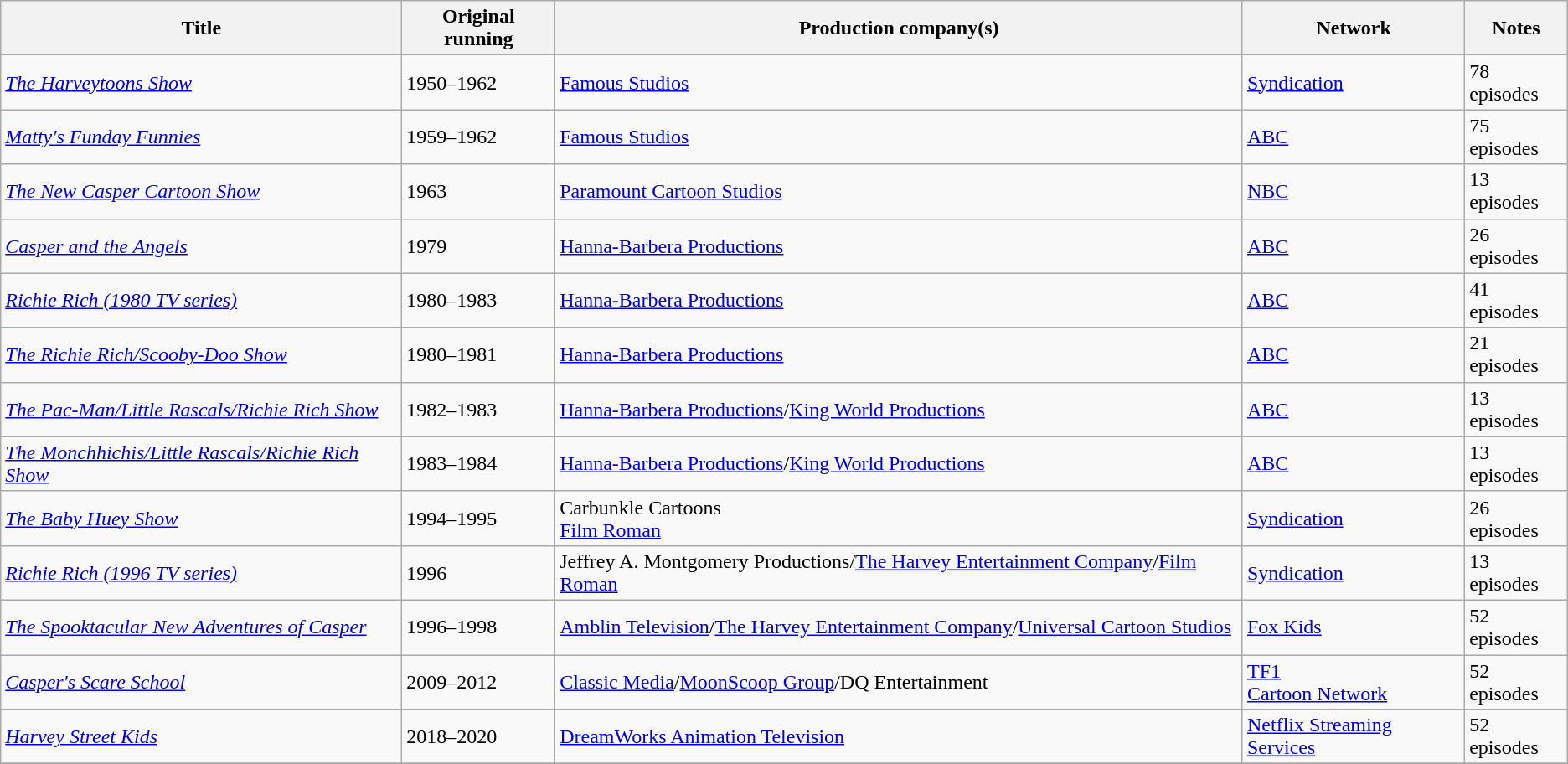<table class="wikitable plainrowheaders" style="text-align: left">
<tr>
<th>Title</th>
<th>Original running</th>
<th>Production company(s)</th>
<th>Network</th>
<th>Notes</th>
</tr>
<tr>
<td><em><a href='#'>The Harveytoons Show</a></em></td>
<td>1950–1962</td>
<td><a href='#'>Famous Studios</a></td>
<td><a href='#'>Syndication</a></td>
<td>78 episodes</td>
</tr>
<tr>
<td><em><a href='#'>Matty's Funday Funnies</a></em></td>
<td>1959–1962</td>
<td><a href='#'>Famous Studios</a></td>
<td><a href='#'>ABC</a></td>
<td>75 episodes</td>
</tr>
<tr>
<td><em><a href='#'>The New Casper Cartoon Show</a></em></td>
<td>1963</td>
<td><a href='#'>Paramount Cartoon Studios</a></td>
<td><a href='#'>NBC</a></td>
<td>13 episodes</td>
</tr>
<tr>
<td><em><a href='#'>Casper and the Angels</a></em></td>
<td>1979</td>
<td><a href='#'>Hanna-Barbera Productions</a></td>
<td><a href='#'>ABC</a></td>
<td>26 episodes</td>
</tr>
<tr>
<td><em><a href='#'>Richie Rich (1980 TV series)</a></em></td>
<td>1980–1983</td>
<td><a href='#'>Hanna-Barbera Productions</a></td>
<td><a href='#'>ABC</a></td>
<td>41 episodes</td>
</tr>
<tr>
<td><em><a href='#'>The Richie Rich/Scooby-Doo Show</a></em></td>
<td>1980–1981</td>
<td><a href='#'>Hanna-Barbera Productions</a></td>
<td><a href='#'>ABC</a></td>
<td>21 episodes</td>
</tr>
<tr>
<td><em><a href='#'>The Pac-Man/Little Rascals/Richie Rich Show</a></em></td>
<td>1982–1983</td>
<td><a href='#'>Hanna-Barbera Productions</a>/<a href='#'>King World Productions</a></td>
<td><a href='#'>ABC</a></td>
<td>13 episodes</td>
</tr>
<tr>
<td><em><a href='#'>The Monchhichis/Little Rascals/Richie Rich Show</a></em></td>
<td>1983–1984</td>
<td><a href='#'>Hanna-Barbera Productions</a>/<a href='#'>King World Productions</a></td>
<td><a href='#'>ABC</a></td>
<td>13 episodes</td>
</tr>
<tr>
<td><em><a href='#'>The Baby Huey Show</a></em></td>
<td>1994–1995</td>
<td>Carbunkle Cartoons<br><a href='#'>Film Roman</a></td>
<td><a href='#'>Syndication</a></td>
<td>26 episodes</td>
</tr>
<tr>
<td><em><a href='#'>Richie Rich (1996 TV series)</a></em></td>
<td>1996</td>
<td>Jeffrey A. Montgomery Productions/<a href='#'>The Harvey Entertainment Company</a>/<a href='#'>Film Roman</a></td>
<td><a href='#'>Syndication</a></td>
<td>13 episodes</td>
</tr>
<tr>
<td><em><a href='#'>The Spooktacular New Adventures of Casper</a></em></td>
<td>1996–1998</td>
<td><a href='#'>Amblin Television</a>/<a href='#'>The Harvey Entertainment Company</a>/<a href='#'>Universal Cartoon Studios</a></td>
<td><a href='#'>Fox Kids</a></td>
<td>52 episodes</td>
</tr>
<tr>
<td><em><a href='#'>Casper's Scare School</a></em></td>
<td>2009–2012</td>
<td><a href='#'>Classic Media</a>/<a href='#'>MoonScoop Group</a>/DQ Entertainment</td>
<td><a href='#'>TF1</a><br><a href='#'>Cartoon Network</a></td>
<td>52 episodes</td>
</tr>
<tr>
<td><em><a href='#'>Harvey Street Kids</a></em></td>
<td>2018–2020</td>
<td><a href='#'>DreamWorks Animation Television</a></td>
<td><a href='#'>Netflix Streaming Services</a></td>
<td>52 episodes</td>
</tr>
<tr>
</tr>
</table>
